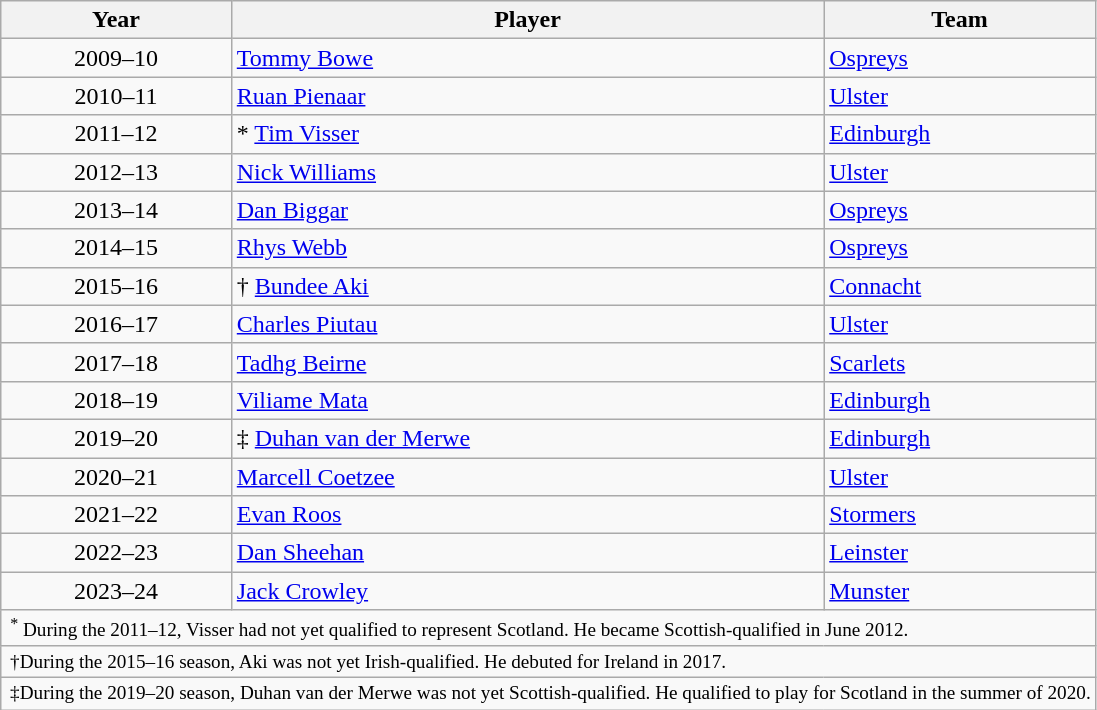<table class="wikitable">
<tr>
<th>Year</th>
<th>Player</th>
<th>Team</th>
</tr>
<tr>
<td align=center>2009–10</td>
<td> <a href='#'>Tommy Bowe</a></td>
<td><a href='#'>Ospreys</a></td>
</tr>
<tr>
<td align=center>2010–11</td>
<td> <a href='#'>Ruan Pienaar</a></td>
<td><a href='#'>Ulster</a></td>
</tr>
<tr>
<td align=center>2011–12</td>
<td>* <a href='#'>Tim Visser</a></td>
<td><a href='#'>Edinburgh</a></td>
</tr>
<tr>
<td align=center>2012–13</td>
<td> <a href='#'>Nick Williams</a></td>
<td><a href='#'>Ulster</a></td>
</tr>
<tr>
<td align=center>2013–14</td>
<td> <a href='#'>Dan Biggar</a></td>
<td><a href='#'>Ospreys</a></td>
</tr>
<tr>
<td align=center>2014–15</td>
<td> <a href='#'>Rhys Webb</a></td>
<td><a href='#'>Ospreys</a></td>
</tr>
<tr>
<td align=center>2015–16</td>
<td>† <a href='#'>Bundee Aki</a></td>
<td><a href='#'>Connacht</a></td>
</tr>
<tr>
<td align=center>2016–17</td>
<td> <a href='#'>Charles Piutau</a></td>
<td><a href='#'>Ulster</a></td>
</tr>
<tr>
<td align=center>2017–18</td>
<td> <a href='#'>Tadhg Beirne</a></td>
<td><a href='#'>Scarlets</a></td>
</tr>
<tr>
<td style="text-align:center">2018–19</td>
<td> <a href='#'>Viliame Mata</a></td>
<td><a href='#'>Edinburgh</a></td>
</tr>
<tr>
<td style="text-align:center">2019–20</td>
<td>‡ <a href='#'>Duhan van der Merwe</a></td>
<td><a href='#'>Edinburgh</a></td>
</tr>
<tr>
<td style="text-align:center">2020–21</td>
<td> <a href='#'>Marcell Coetzee</a></td>
<td><a href='#'>Ulster</a></td>
</tr>
<tr>
<td style="text-align:center">2021–22</td>
<td> <a href='#'>Evan Roos</a></td>
<td><a href='#'>Stormers</a></td>
</tr>
<tr>
<td style="text-align:center">2022–23</td>
<td> <a href='#'>Dan Sheehan</a></td>
<td><a href='#'>Leinster</a></td>
</tr>
<tr>
<td style="text-align:center">2023–24</td>
<td> <a href='#'>Jack Crowley</a></td>
<td><a href='#'>Munster</a></td>
</tr>
<tr>
<td colspan="6" style="font-size:80%"> <sup>*</sup> During the 2011–12, Visser had not yet qualified to represent Scotland. He became Scottish-qualified in June 2012.</td>
</tr>
<tr>
<td colspan="6" style="font-size:80%"> †During the 2015–16 season, Aki was not yet Irish-qualified. He debuted for Ireland in 2017.</td>
</tr>
<tr>
<td colspan="6" style="font-size:80%"> ‡During the 2019–20 season, Duhan van der Merwe was not yet Scottish-qualified. He qualified to play for Scotland in the summer of 2020.</td>
</tr>
</table>
